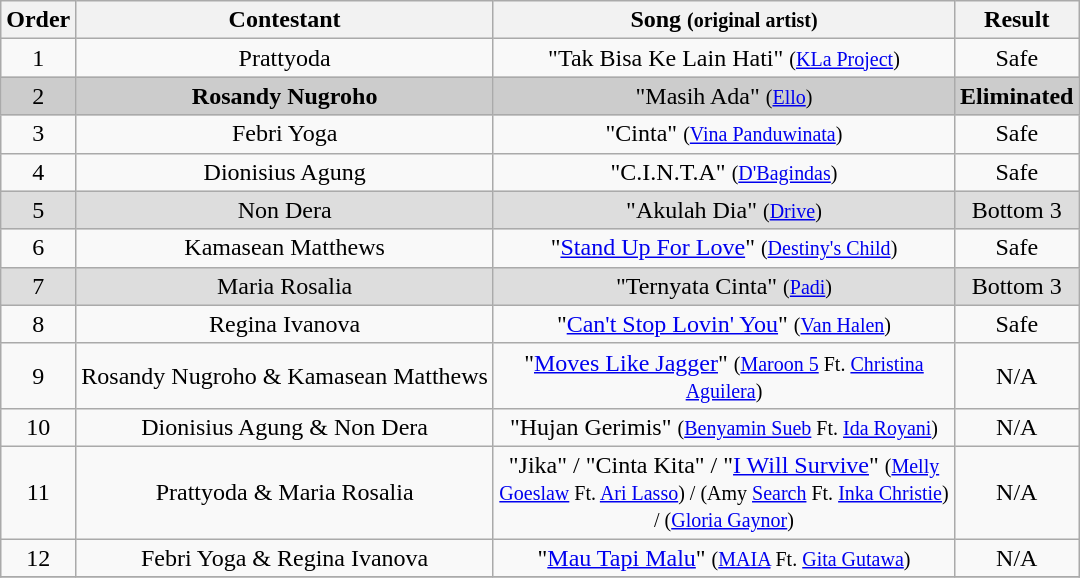<table class="wikitable plainrowheaders" style="text-align:center;">
<tr>
<th scope="col">Order</th>
<th scope="col">Contestant</th>
<th style="width:300px;" scope="col">Song <small>(original artist)</small></th>
<th scope="col">Result</th>
</tr>
<tr>
<td>1</td>
<td>Prattyoda</td>
<td>"Tak Bisa Ke Lain Hati" <small>(<a href='#'>KLa Project</a>)</small></td>
<td>Safe</td>
</tr>
<tr style="background:#ccc;">
<td>2</td>
<td><strong>Rosandy Nugroho</strong></td>
<td>"Masih Ada" <small>(<a href='#'>Ello</a>)</small></td>
<td><strong>Eliminated</strong></td>
</tr>
<tr>
<td>3</td>
<td>Febri Yoga</td>
<td>"Cinta" <small>(<a href='#'>Vina Panduwinata</a>)</small></td>
<td>Safe</td>
</tr>
<tr>
<td>4</td>
<td>Dionisius Agung</td>
<td>"C.I.N.T.A" <small>(<a href='#'>D'Bagindas</a>)</small></td>
<td>Safe</td>
</tr>
<tr style="background:#ddd;">
<td>5</td>
<td>Non Dera</td>
<td>"Akulah Dia" <small>(<a href='#'>Drive</a>)</small></td>
<td>Bottom 3</td>
</tr>
<tr>
<td>6</td>
<td>Kamasean Matthews</td>
<td>"<a href='#'>Stand Up For Love</a>" <small>(<a href='#'>Destiny's Child</a>)</small></td>
<td>Safe</td>
</tr>
<tr style="background:#ddd;">
<td>7</td>
<td>Maria Rosalia</td>
<td>"Ternyata Cinta" <small>(<a href='#'>Padi</a>)</small></td>
<td>Bottom 3</td>
</tr>
<tr>
<td>8</td>
<td>Regina Ivanova</td>
<td>"<a href='#'>Can't Stop Lovin' You</a>" <small>(<a href='#'>Van Halen</a>)</small></td>
<td>Safe</td>
</tr>
<tr>
<td>9</td>
<td>Rosandy Nugroho & Kamasean Matthews</td>
<td>"<a href='#'>Moves Like Jagger</a>" <small>(<a href='#'>Maroon 5</a> Ft. <a href='#'>Christina Aguilera</a>)</small></td>
<td>N/A</td>
</tr>
<tr>
<td>10</td>
<td>Dionisius Agung & Non Dera</td>
<td>"Hujan Gerimis" <small>(<a href='#'>Benyamin Sueb</a> Ft. <a href='#'>Ida Royani</a>)</small></td>
<td>N/A</td>
</tr>
<tr>
<td>11</td>
<td>Prattyoda & Maria Rosalia</td>
<td>"Jika" / "Cinta Kita" / "<a href='#'>I Will Survive</a>" <small>(<a href='#'>Melly Goeslaw</a> Ft. <a href='#'>Ari Lasso</a>) / (Amy <a href='#'>Search</a> Ft. <a href='#'>Inka Christie</a>) / (<a href='#'>Gloria Gaynor</a>)</small></td>
<td>N/A</td>
</tr>
<tr>
<td>12</td>
<td>Febri Yoga & Regina Ivanova</td>
<td>"<a href='#'>Mau Tapi Malu</a>" <small>(<a href='#'>MAIA</a> Ft. <a href='#'>Gita Gutawa</a>)</small></td>
<td>N/A</td>
</tr>
<tr>
</tr>
</table>
